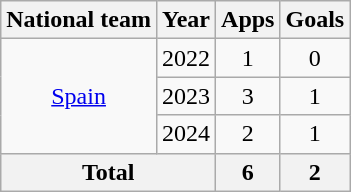<table class="wikitable" style="text-align:center">
<tr>
<th>National team</th>
<th>Year</th>
<th>Apps</th>
<th>Goals</th>
</tr>
<tr>
<td rowspan="3"><a href='#'>Spain</a></td>
<td>2022</td>
<td>1</td>
<td>0</td>
</tr>
<tr>
<td>2023</td>
<td>3</td>
<td>1</td>
</tr>
<tr>
<td>2024</td>
<td>2</td>
<td>1</td>
</tr>
<tr>
<th colspan="2">Total</th>
<th>6</th>
<th>2</th>
</tr>
</table>
